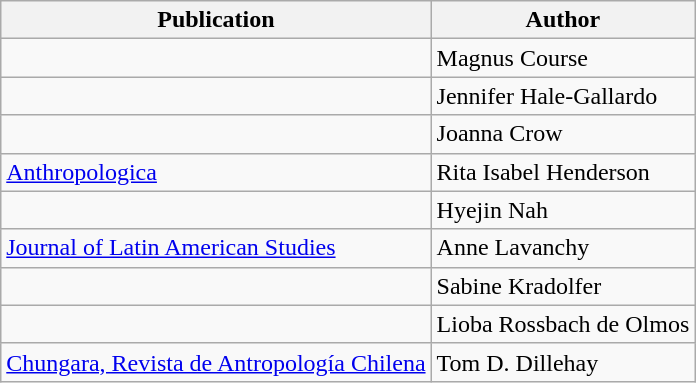<table class="wikitable">
<tr>
<th>Publication</th>
<th>Author</th>
</tr>
<tr>
<td></td>
<td>Magnus Course</td>
</tr>
<tr>
<td></td>
<td>Jennifer Hale-Gallardo</td>
</tr>
<tr>
<td></td>
<td>Joanna Crow</td>
</tr>
<tr>
<td><a href='#'>Anthropologica</a></td>
<td>Rita Isabel Henderson</td>
</tr>
<tr>
<td></td>
<td>Hyejin Nah</td>
</tr>
<tr>
<td><a href='#'>Journal of Latin American Studies</a></td>
<td>Anne Lavanchy</td>
</tr>
<tr>
<td></td>
<td>Sabine Kradolfer</td>
</tr>
<tr>
<td></td>
<td>Lioba Rossbach de Olmos</td>
</tr>
<tr>
<td><a href='#'>Chungara, Revista de Antropología Chilena</a></td>
<td>Tom D. Dillehay</td>
</tr>
</table>
